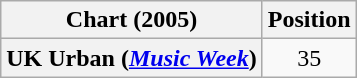<table class="wikitable plainrowheaders" style="text-align:center">
<tr>
<th scope="col">Chart (2005)</th>
<th scope="col">Position</th>
</tr>
<tr>
<th scope="row">UK Urban (<em><a href='#'>Music Week</a></em>)</th>
<td>35</td>
</tr>
</table>
